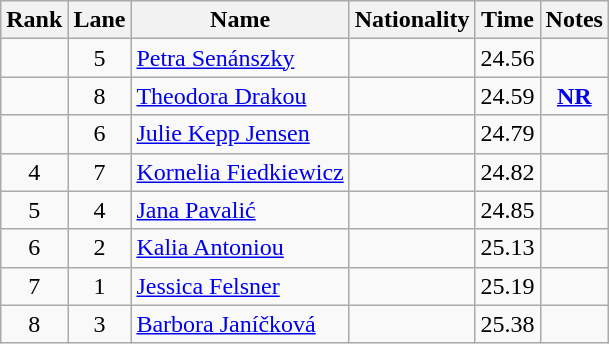<table class="wikitable sortable" style="text-align:center">
<tr>
<th>Rank</th>
<th>Lane</th>
<th>Name</th>
<th>Nationality</th>
<th>Time</th>
<th>Notes</th>
</tr>
<tr>
<td></td>
<td>5</td>
<td align=left><a href='#'>Petra Senánszky</a></td>
<td align=left></td>
<td>24.56</td>
<td></td>
</tr>
<tr>
<td></td>
<td>8</td>
<td align=left><a href='#'>Theodora Drakou</a></td>
<td align=left></td>
<td>24.59</td>
<td><strong><a href='#'>NR</a></strong></td>
</tr>
<tr>
<td></td>
<td>6</td>
<td align=left><a href='#'>Julie Kepp Jensen</a></td>
<td align=left></td>
<td>24.79</td>
<td></td>
</tr>
<tr>
<td>4</td>
<td>7</td>
<td align=left><a href='#'>Kornelia Fiedkiewicz</a></td>
<td align=left></td>
<td>24.82</td>
<td></td>
</tr>
<tr>
<td>5</td>
<td>4</td>
<td align=left><a href='#'>Jana Pavalić</a></td>
<td align=left></td>
<td>24.85</td>
<td></td>
</tr>
<tr>
<td>6</td>
<td>2</td>
<td align=left><a href='#'>Kalia Antoniou</a></td>
<td align=left></td>
<td>25.13</td>
<td></td>
</tr>
<tr>
<td>7</td>
<td>1</td>
<td align=left><a href='#'>Jessica Felsner</a></td>
<td align=left></td>
<td>25.19</td>
<td></td>
</tr>
<tr>
<td>8</td>
<td>3</td>
<td align=left><a href='#'>Barbora Janíčková</a></td>
<td align=left></td>
<td>25.38</td>
<td></td>
</tr>
</table>
